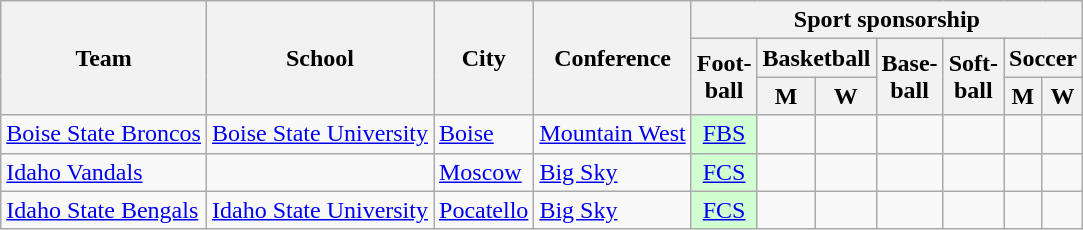<table class="sortable wikitable">
<tr>
<th rowspan=3>Team</th>
<th rowspan=3>School</th>
<th rowspan=3>City</th>
<th rowspan=3>Conference</th>
<th colspan=7>Sport sponsorship</th>
</tr>
<tr>
<th rowspan=2>Foot-<br>ball</th>
<th colspan=2>Basketball</th>
<th rowspan=2>Base-<br>ball</th>
<th rowspan=2>Soft-<br>ball</th>
<th colspan=2>Soccer</th>
</tr>
<tr>
<th>M</th>
<th>W</th>
<th>M</th>
<th>W</th>
</tr>
<tr>
<td><a href='#'>Boise State Broncos</a></td>
<td><a href='#'>Boise State University</a></td>
<td><a href='#'>Boise</a></td>
<td><a href='#'>Mountain West</a></td>
<td style="background:#D2FFD2; text-align:center"><a href='#'>FBS</a></td>
<td></td>
<td></td>
<td></td>
<td></td>
<td></td>
<td></td>
</tr>
<tr>
<td><a href='#'>Idaho Vandals</a></td>
<td></td>
<td><a href='#'>Moscow</a></td>
<td><a href='#'>Big Sky</a></td>
<td style="background:#D2FFD2; text-align:center"><a href='#'>FCS</a></td>
<td></td>
<td></td>
<td></td>
<td></td>
<td></td>
<td></td>
</tr>
<tr>
<td><a href='#'>Idaho State Bengals</a></td>
<td><a href='#'>Idaho State University</a></td>
<td><a href='#'>Pocatello</a></td>
<td><a href='#'>Big Sky</a></td>
<td style="background:#D2FFD2; text-align:center"><a href='#'>FCS</a></td>
<td></td>
<td></td>
<td></td>
<td></td>
<td></td>
<td></td>
</tr>
</table>
